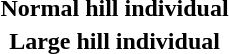<table>
<tr>
<th scope="row">Normal hill individual <br></th>
<td></td>
<td></td>
<td></td>
</tr>
<tr>
<th scope="row">Large hill individual <br></th>
<td></td>
<td></td>
<td></td>
</tr>
</table>
